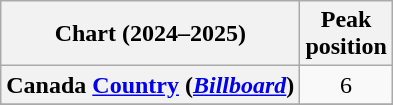<table class="wikitable sortable plainrowheaders" style="text-align:center">
<tr>
<th scope="col">Chart (2024–2025)</th>
<th scope="col">Peak<br>position</th>
</tr>
<tr>
<th scope="row">Canada <a href='#'>Country</a> (<em><a href='#'>Billboard</a></em>)</th>
<td>6</td>
</tr>
<tr>
</tr>
<tr>
</tr>
<tr>
</tr>
</table>
